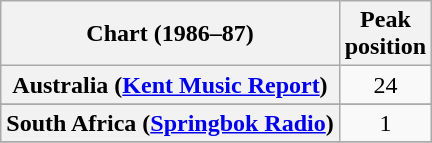<table class="wikitable sortable plainrowheaders" style="text-align:center">
<tr>
<th scope="col">Chart (1986–87)</th>
<th scope="col">Peak<br> position</th>
</tr>
<tr>
<th scope="row">Australia (<a href='#'>Kent Music Report</a>)</th>
<td>24</td>
</tr>
<tr>
</tr>
<tr>
<th scope="row">South Africa (<a href='#'>Springbok Radio</a>)</th>
<td align="center">1</td>
</tr>
<tr>
</tr>
</table>
